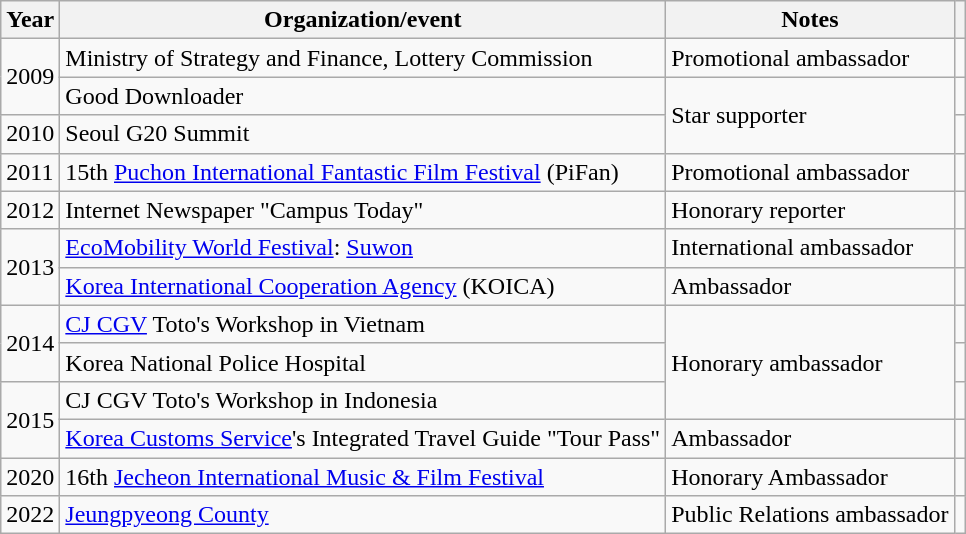<table class="wikitable">
<tr>
<th scope="col">Year</th>
<th>Organization/event</th>
<th scope="col">Notes</th>
<th></th>
</tr>
<tr>
<td rowspan="2">2009</td>
<td>Ministry of Strategy and Finance, Lottery Commission</td>
<td>Promotional ambassador</td>
<td></td>
</tr>
<tr>
<td>Good Downloader</td>
<td rowspan="2">Star supporter</td>
<td></td>
</tr>
<tr>
<td>2010</td>
<td>Seoul G20 Summit</td>
<td></td>
</tr>
<tr>
<td>2011</td>
<td>15th <a href='#'>Puchon International Fantastic Film Festival</a> (PiFan)</td>
<td>Promotional ambassador</td>
<td></td>
</tr>
<tr>
<td>2012</td>
<td>Internet Newspaper "Campus Today"</td>
<td>Honorary reporter</td>
<td></td>
</tr>
<tr>
<td rowspan="2">2013</td>
<td><a href='#'>EcoMobility World Festival</a>: <a href='#'>Suwon</a></td>
<td>International ambassador</td>
<td></td>
</tr>
<tr>
<td><a href='#'>Korea International Cooperation Agency</a> (KOICA)</td>
<td>Ambassador</td>
<td></td>
</tr>
<tr>
<td rowspan="2">2014</td>
<td><a href='#'>CJ CGV</a> Toto's Workshop in Vietnam</td>
<td rowspan="3">Honorary ambassador</td>
<td></td>
</tr>
<tr>
<td>Korea National Police Hospital</td>
<td></td>
</tr>
<tr>
<td rowspan="2">2015</td>
<td>CJ CGV Toto's Workshop in Indonesia</td>
<td></td>
</tr>
<tr>
<td><a href='#'>Korea Customs Service</a>'s Integrated Travel Guide "Tour Pass"</td>
<td>Ambassador</td>
<td></td>
</tr>
<tr>
<td>2020</td>
<td>16th <a href='#'>Jecheon International Music & Film Festival</a></td>
<td>Honorary Ambassador</td>
<td></td>
</tr>
<tr>
<td>2022</td>
<td><a href='#'>Jeungpyeong County</a></td>
<td>Public Relations ambassador</td>
<td></td>
</tr>
</table>
